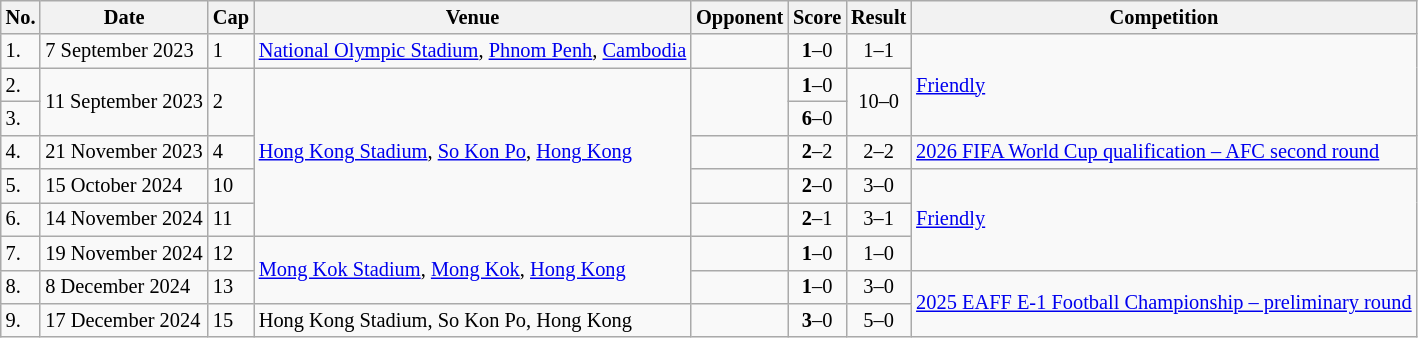<table class="wikitable" style="font-size:85%; text-align: left;">
<tr>
<th>No.</th>
<th>Date</th>
<th>Cap</th>
<th>Venue</th>
<th>Opponent</th>
<th>Score</th>
<th>Result</th>
<th>Competition</th>
</tr>
<tr>
<td>1.</td>
<td>7 September 2023</td>
<td>1</td>
<td><a href='#'>National Olympic Stadium</a>, <a href='#'>Phnom Penh</a>, <a href='#'>Cambodia</a></td>
<td></td>
<td align=center><strong>1</strong>–0</td>
<td align=center>1–1</td>
<td rowspan=3><a href='#'>Friendly</a></td>
</tr>
<tr>
<td>2.</td>
<td rowspan=2>11 September 2023</td>
<td rowspan=2>2</td>
<td rowspan=5><a href='#'>Hong Kong Stadium</a>, <a href='#'>So Kon Po</a>, <a href='#'>Hong Kong</a></td>
<td rowspan=2></td>
<td align=center><strong>1</strong>–0</td>
<td rowspan=2 align=center>10–0</td>
</tr>
<tr>
<td>3.</td>
<td align=center><strong>6</strong>–0</td>
</tr>
<tr>
<td>4.</td>
<td>21 November 2023</td>
<td>4</td>
<td></td>
<td align=center><strong>2</strong>–2</td>
<td align=center>2–2</td>
<td><a href='#'>2026 FIFA World Cup qualification – AFC second round</a></td>
</tr>
<tr>
<td>5.</td>
<td>15 October 2024</td>
<td>10</td>
<td></td>
<td align=center><strong>2</strong>–0</td>
<td align=center>3–0</td>
<td rowspan=3><a href='#'>Friendly</a></td>
</tr>
<tr>
<td>6.</td>
<td>14 November 2024</td>
<td>11</td>
<td></td>
<td align=center><strong>2</strong>–1</td>
<td align=center>3–1</td>
</tr>
<tr>
<td>7.</td>
<td>19 November 2024</td>
<td>12</td>
<td rowspan=2><a href='#'>Mong Kok Stadium</a>, <a href='#'>Mong Kok</a>, <a href='#'>Hong Kong</a></td>
<td></td>
<td align=center><strong>1</strong>–0</td>
<td align=center>1–0</td>
</tr>
<tr>
<td>8.</td>
<td>8 December 2024</td>
<td>13</td>
<td></td>
<td align=center><strong>1</strong>–0</td>
<td align=center>3–0</td>
<td rowspan=2><a href='#'>2025 EAFF E-1 Football Championship – preliminary round</a></td>
</tr>
<tr>
<td>9.</td>
<td>17 December 2024</td>
<td>15</td>
<td>Hong Kong Stadium, So Kon Po, Hong Kong</td>
<td></td>
<td align="center"><strong>3</strong>–0</td>
<td align="center">5–0</td>
</tr>
</table>
